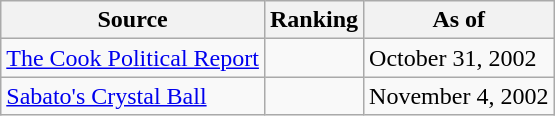<table class="wikitable">
<tr>
<th>Source</th>
<th>Ranking</th>
<th>As of</th>
</tr>
<tr>
<td><a href='#'>The Cook Political Report</a></td>
<td></td>
<td>October 31, 2002</td>
</tr>
<tr>
<td><a href='#'>Sabato's Crystal Ball</a></td>
<td></td>
<td>November 4, 2002</td>
</tr>
</table>
